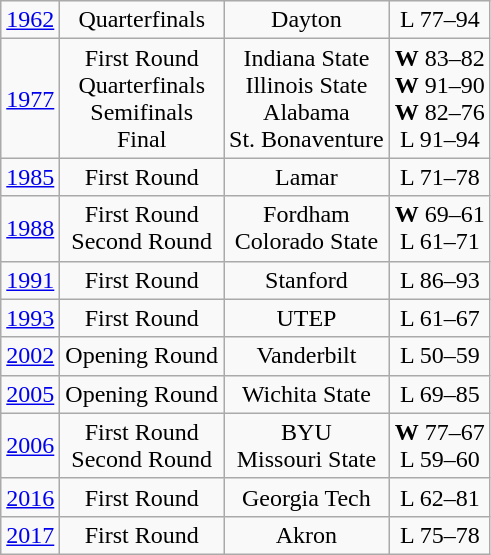<table class="wikitable">
<tr align="center">
<td><a href='#'>1962</a></td>
<td>Quarterfinals</td>
<td>Dayton</td>
<td>L 77–94</td>
</tr>
<tr align="center">
<td><a href='#'>1977</a></td>
<td>First Round<br>Quarterfinals<br>Semifinals<br>Final</td>
<td>Indiana State<br>Illinois State<br>Alabama<br>St. Bonaventure</td>
<td><strong>W</strong> 83–82<br><strong>W</strong> 91–90<br><strong>W</strong> 82–76<br>L 91–94</td>
</tr>
<tr align="center">
<td><a href='#'>1985</a></td>
<td>First Round</td>
<td>Lamar</td>
<td>L 71–78</td>
</tr>
<tr align="center">
<td><a href='#'>1988</a></td>
<td>First Round<br>Second Round</td>
<td>Fordham<br>Colorado State</td>
<td><strong>W</strong> 69–61<br>L 61–71</td>
</tr>
<tr align="center">
<td><a href='#'>1991</a></td>
<td>First Round</td>
<td>Stanford</td>
<td>L 86–93</td>
</tr>
<tr align="center">
<td><a href='#'>1993</a></td>
<td>First Round</td>
<td>UTEP</td>
<td>L 61–67</td>
</tr>
<tr align="center">
<td><a href='#'>2002</a></td>
<td>Opening Round</td>
<td>Vanderbilt</td>
<td>L 50–59</td>
</tr>
<tr align="center">
<td><a href='#'>2005</a></td>
<td>Opening Round</td>
<td>Wichita State</td>
<td>L 69–85</td>
</tr>
<tr align="center">
<td><a href='#'>2006</a></td>
<td>First Round<br>Second Round</td>
<td>BYU<br>Missouri State</td>
<td><strong>W</strong> 77–67<br>L 59–60</td>
</tr>
<tr align="center">
<td><a href='#'>2016</a></td>
<td>First Round</td>
<td>Georgia Tech</td>
<td>L 62–81</td>
</tr>
<tr align="center">
<td><a href='#'>2017</a></td>
<td>First Round</td>
<td>Akron</td>
<td>L 75–78</td>
</tr>
</table>
